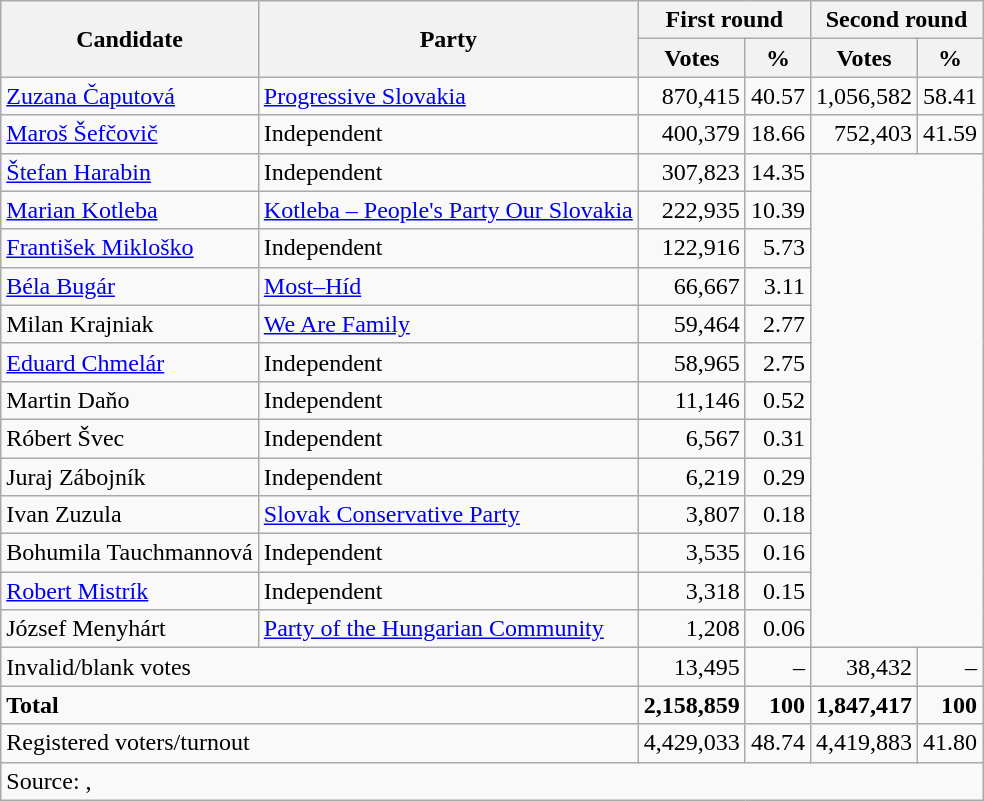<table class=wikitable style=text-align:right>
<tr>
<th rowspan=2>Candidate</th>
<th rowspan=2>Party</th>
<th colspan=2>First round</th>
<th colspan=2>Second round</th>
</tr>
<tr>
<th>Votes</th>
<th>%</th>
<th>Votes</th>
<th>%</th>
</tr>
<tr>
<td align=left><a href='#'>Zuzana Čaputová</a></td>
<td align=left><a href='#'>Progressive Slovakia</a></td>
<td>870,415</td>
<td>40.57</td>
<td>1,056,582</td>
<td>58.41</td>
</tr>
<tr>
<td align=left><a href='#'>Maroš Šefčovič</a></td>
<td align=left>Independent</td>
<td>400,379</td>
<td>18.66</td>
<td>752,403</td>
<td>41.59</td>
</tr>
<tr>
<td align=left><a href='#'>Štefan Harabin</a></td>
<td align=left>Independent</td>
<td>307,823</td>
<td>14.35</td>
<td colspan=2 rowspan=13></td>
</tr>
<tr>
<td align=left><a href='#'>Marian Kotleba</a></td>
<td align=left><a href='#'>Kotleba – People's Party Our Slovakia</a></td>
<td>222,935</td>
<td>10.39</td>
</tr>
<tr>
<td align=left><a href='#'>František Mikloško</a></td>
<td align=left>Independent</td>
<td>122,916</td>
<td>5.73</td>
</tr>
<tr>
<td align=left><a href='#'>Béla Bugár</a></td>
<td align=left><a href='#'>Most–Híd</a></td>
<td>66,667</td>
<td>3.11</td>
</tr>
<tr>
<td align=left>Milan Krajniak</td>
<td align=left><a href='#'>We Are Family</a></td>
<td>59,464</td>
<td>2.77</td>
</tr>
<tr>
<td align=left><a href='#'>Eduard Chmelár</a></td>
<td align=left>Independent</td>
<td>58,965</td>
<td>2.75</td>
</tr>
<tr>
<td align=left>Martin Daňo</td>
<td align=left>Independent</td>
<td>11,146</td>
<td>0.52</td>
</tr>
<tr>
<td align=left>Róbert Švec</td>
<td align=left>Independent</td>
<td>6,567</td>
<td>0.31</td>
</tr>
<tr>
<td align=left>Juraj Zábojník</td>
<td align=left>Independent</td>
<td>6,219</td>
<td>0.29</td>
</tr>
<tr>
<td align=left>Ivan Zuzula</td>
<td align=left><a href='#'>Slovak Conservative Party</a></td>
<td>3,807</td>
<td>0.18</td>
</tr>
<tr>
<td align=left>Bohumila Tauchmannová</td>
<td align=left>Independent</td>
<td>3,535</td>
<td>0.16</td>
</tr>
<tr>
<td align=left><a href='#'>Robert Mistrík</a></td>
<td align=left>Independent</td>
<td>3,318</td>
<td>0.15</td>
</tr>
<tr>
<td align=left>József Menyhárt</td>
<td align=left><a href='#'>Party of the Hungarian Community</a></td>
<td>1,208</td>
<td>0.06</td>
</tr>
<tr>
<td align=left colspan=2>Invalid/blank votes</td>
<td>13,495</td>
<td>–</td>
<td>38,432</td>
<td>–</td>
</tr>
<tr>
<td align=left colspan=2><strong>Total</strong></td>
<td><strong>2,158,859</strong></td>
<td><strong>100</strong></td>
<td><strong>1,847,417</strong></td>
<td><strong>100</strong></td>
</tr>
<tr>
<td align=left colspan=2>Registered voters/turnout</td>
<td>4,429,033</td>
<td>48.74</td>
<td>4,419,883</td>
<td>41.80</td>
</tr>
<tr>
<td align=left colspan=6>Source: , </td>
</tr>
</table>
